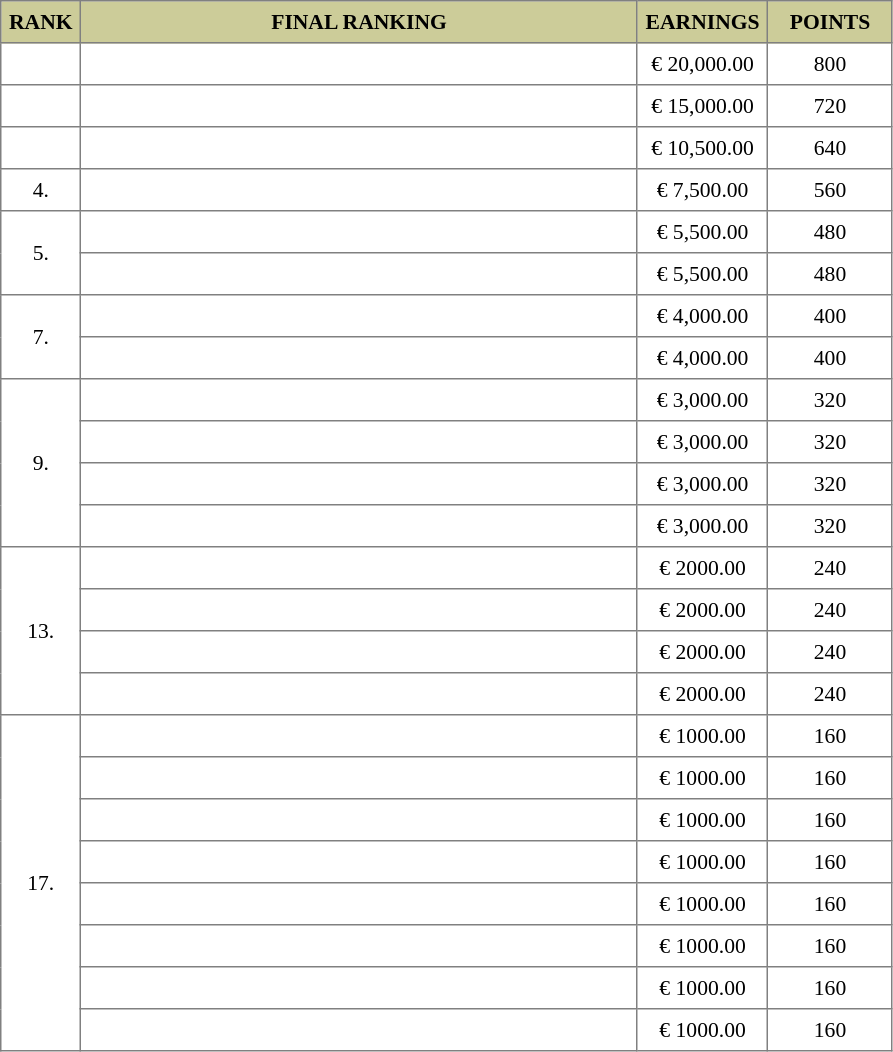<table border="1" cellspacing="2" cellpadding="5" style="border-collapse: collapse; font-size: 90%;">
<tr bgcolor="CCCC99">
<th>RANK</th>
<th style="width: 25em">FINAL RANKING</th>
<th style="width: 5em">EARNINGS</th>
<th style="width: 5em">POINTS</th>
</tr>
<tr>
<td align="center"></td>
<td></td>
<td align="center">€ 20,000.00</td>
<td align="center">800</td>
</tr>
<tr>
<td align="center"></td>
<td></td>
<td align="center">€ 15,000.00</td>
<td align="center">720</td>
</tr>
<tr>
<td align="center"></td>
<td></td>
<td align="center">€ 10,500.00</td>
<td align="center">640</td>
</tr>
<tr>
<td align="center">4.</td>
<td></td>
<td align="center">€ 7,500.00</td>
<td align="center">560</td>
</tr>
<tr>
<td rowspan=2 align="center">5.</td>
<td></td>
<td align="center">€ 5,500.00</td>
<td align="center">480</td>
</tr>
<tr>
<td></td>
<td align="center">€ 5,500.00</td>
<td align="center">480</td>
</tr>
<tr>
<td rowspan=2 align="center">7.</td>
<td></td>
<td align="center">€ 4,000.00</td>
<td align="center">400</td>
</tr>
<tr>
<td></td>
<td align="center">€ 4,000.00</td>
<td align="center">400</td>
</tr>
<tr>
<td rowspan=4 align="center">9.</td>
<td></td>
<td align="center">€ 3,000.00</td>
<td align="center">320</td>
</tr>
<tr>
<td></td>
<td align="center">€ 3,000.00</td>
<td align="center">320</td>
</tr>
<tr>
<td></td>
<td align="center">€ 3,000.00</td>
<td align="center">320</td>
</tr>
<tr>
<td></td>
<td align="center">€ 3,000.00</td>
<td align="center">320</td>
</tr>
<tr>
<td rowspan=4 align="center">13.</td>
<td></td>
<td align="center">€ 2000.00</td>
<td align="center">240</td>
</tr>
<tr>
<td></td>
<td align="center">€ 2000.00</td>
<td align="center">240</td>
</tr>
<tr>
<td></td>
<td align="center">€ 2000.00</td>
<td align="center">240</td>
</tr>
<tr>
<td></td>
<td align="center">€ 2000.00</td>
<td align="center">240</td>
</tr>
<tr>
<td rowspan=8 align="center">17.</td>
<td></td>
<td align="center">€ 1000.00</td>
<td align="center">160</td>
</tr>
<tr>
<td></td>
<td align="center">€ 1000.00</td>
<td align="center">160</td>
</tr>
<tr>
<td></td>
<td align="center">€ 1000.00</td>
<td align="center">160</td>
</tr>
<tr>
<td></td>
<td align="center">€ 1000.00</td>
<td align="center">160</td>
</tr>
<tr>
<td></td>
<td align="center">€ 1000.00</td>
<td align="center">160</td>
</tr>
<tr>
<td></td>
<td align="center">€ 1000.00</td>
<td align="center">160</td>
</tr>
<tr>
<td></td>
<td align="center">€ 1000.00</td>
<td align="center">160</td>
</tr>
<tr>
<td></td>
<td align="center">€ 1000.00</td>
<td align="center">160</td>
</tr>
</table>
